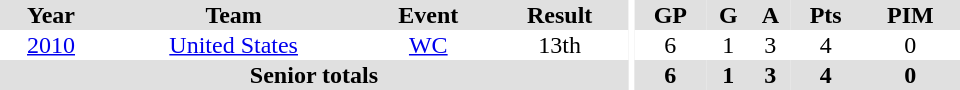<table border="0" cellpadding="1" cellspacing="0" ID="Table3" style="text-align:center; width:40em;">
<tr bgcolor="#e0e0e0">
<th>Year</th>
<th>Team</th>
<th>Event</th>
<th>Result</th>
<th rowspan="99" bgcolor="#ffffff"></th>
<th>GP</th>
<th>G</th>
<th>A</th>
<th>Pts</th>
<th>PIM</th>
</tr>
<tr>
<td><a href='#'>2010</a></td>
<td><a href='#'>United States</a></td>
<td><a href='#'>WC</a></td>
<td>13th</td>
<td>6</td>
<td>1</td>
<td>3</td>
<td>4</td>
<td>0</td>
</tr>
<tr bgcolor="#e0e0e0">
<th colspan="4">Senior totals</th>
<th>6</th>
<th>1</th>
<th>3</th>
<th>4</th>
<th>0</th>
</tr>
</table>
